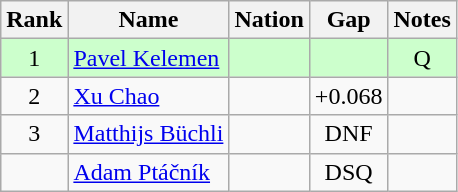<table class="wikitable sortable" style="text-align:center">
<tr>
<th>Rank</th>
<th>Name</th>
<th>Nation</th>
<th>Gap</th>
<th>Notes</th>
</tr>
<tr bgcolor=ccffcc>
<td>1</td>
<td align=left><a href='#'>Pavel Kelemen</a></td>
<td align=left></td>
<td></td>
<td>Q</td>
</tr>
<tr>
<td>2</td>
<td align=left><a href='#'>Xu Chao</a></td>
<td align=left></td>
<td>+0.068</td>
<td></td>
</tr>
<tr>
<td>3</td>
<td align=left><a href='#'>Matthijs Büchli</a></td>
<td align=left></td>
<td>DNF</td>
<td></td>
</tr>
<tr>
<td></td>
<td align=left><a href='#'>Adam Ptáčník</a></td>
<td align=left></td>
<td>DSQ</td>
<td></td>
</tr>
</table>
